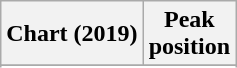<table class="wikitable plainrowheaders" style="text-align:center">
<tr>
<th scope="col">Chart (2019)</th>
<th scope="col">Peak<br>position</th>
</tr>
<tr>
</tr>
<tr>
</tr>
<tr>
</tr>
<tr>
</tr>
</table>
